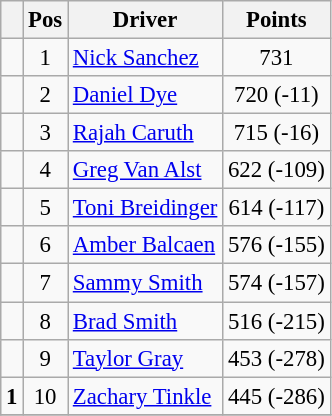<table class="wikitable" style="font-size: 95%;">
<tr>
<th></th>
<th>Pos</th>
<th>Driver</th>
<th>Points</th>
</tr>
<tr>
<td align="left"></td>
<td style="text-align:center;">1</td>
<td><a href='#'>Nick Sanchez</a></td>
<td style="text-align:center;">731</td>
</tr>
<tr>
<td align="left"></td>
<td style="text-align:center;">2</td>
<td><a href='#'>Daniel Dye</a></td>
<td style="text-align:center;">720 (-11)</td>
</tr>
<tr>
<td align="left"></td>
<td style="text-align:center;">3</td>
<td><a href='#'>Rajah Caruth</a></td>
<td style="text-align:center;">715 (-16)</td>
</tr>
<tr>
<td align="left"></td>
<td style="text-align:center;">4</td>
<td><a href='#'>Greg Van Alst</a></td>
<td style="text-align:center;">622 (-109)</td>
</tr>
<tr>
<td align="left"></td>
<td style="text-align:center;">5</td>
<td><a href='#'>Toni Breidinger</a></td>
<td style="text-align:center;">614 (-117)</td>
</tr>
<tr>
<td align="left"></td>
<td style="text-align:center;">6</td>
<td><a href='#'>Amber Balcaen</a></td>
<td style="text-align:center;">576 (-155)</td>
</tr>
<tr>
<td align="left"></td>
<td style="text-align:center;">7</td>
<td><a href='#'>Sammy Smith</a></td>
<td style="text-align:center;">574 (-157)</td>
</tr>
<tr>
<td align="left"></td>
<td style="text-align:center;">8</td>
<td><a href='#'>Brad Smith</a></td>
<td style="text-align:center;">516 (-215)</td>
</tr>
<tr>
<td align="left"></td>
<td style="text-align:center;">9</td>
<td><a href='#'>Taylor Gray</a></td>
<td style="text-align:center;">453 (-278)</td>
</tr>
<tr>
<td align="left"> <strong>1</strong></td>
<td style="text-align:center;">10</td>
<td><a href='#'>Zachary Tinkle</a></td>
<td style="text-align:center;">445 (-286)</td>
</tr>
<tr class="sortbottom">
</tr>
</table>
